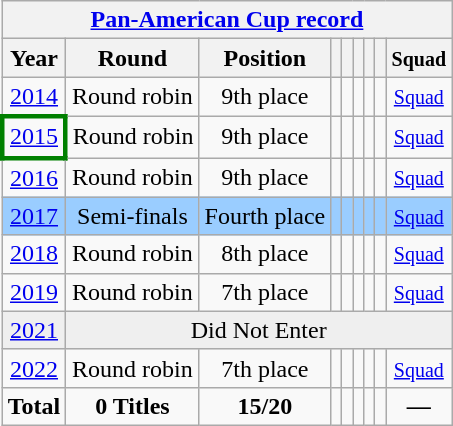<table class="wikitable" style="text-align: center;">
<tr>
<th colspan=9><a href='#'>Pan-American Cup record</a></th>
</tr>
<tr>
<th>Year</th>
<th>Round</th>
<th>Position</th>
<th></th>
<th></th>
<th></th>
<th></th>
<th></th>
<th><small>Squad</small></th>
</tr>
<tr>
<td> <a href='#'>2014</a></td>
<td>Round robin</td>
<td>9th place</td>
<td></td>
<td></td>
<td></td>
<td></td>
<td></td>
<td><small><a href='#'>Squad</a></small></td>
</tr>
<tr>
<td style="border: 3px solid green"> <a href='#'>2015</a></td>
<td>Round robin</td>
<td>9th place</td>
<td></td>
<td></td>
<td></td>
<td></td>
<td></td>
<td><small><a href='#'>Squad</a></small></td>
</tr>
<tr>
<td> <a href='#'>2016</a></td>
<td>Round robin</td>
<td>9th place</td>
<td></td>
<td></td>
<td></td>
<td></td>
<td></td>
<td><small><a href='#'>Squad</a></small></td>
</tr>
<tr bgcolor=#9acdff>
<td> <a href='#'>2017</a></td>
<td>Semi-finals</td>
<td>Fourth place</td>
<td></td>
<td></td>
<td></td>
<td></td>
<td></td>
<td><small><a href='#'>Squad</a></small></td>
</tr>
<tr>
<td> <a href='#'>2018</a></td>
<td>Round robin</td>
<td>8th place</td>
<td></td>
<td></td>
<td></td>
<td></td>
<td></td>
<td><small><a href='#'>Squad</a></small></td>
</tr>
<tr>
<td> <a href='#'>2019</a></td>
<td>Round robin</td>
<td>7th place</td>
<td></td>
<td></td>
<td></td>
<td></td>
<td></td>
<td><small><a href='#'>Squad</a></small></td>
</tr>
<tr bgcolor="efefef">
<td> <a href='#'>2021</a></td>
<td colspan=8 rowspan=1 align=center>Did Not Enter</td>
</tr>
<tr>
<td> <a href='#'>2022</a></td>
<td>Round robin</td>
<td>7th place</td>
<td></td>
<td></td>
<td></td>
<td></td>
<td></td>
<td><small><a href='#'>Squad</a></small></td>
</tr>
<tr>
<td colspan=1><strong>Total</strong></td>
<td><strong>0 Titles</strong></td>
<td><strong>15/20</strong></td>
<td><strong> </strong></td>
<td><strong> </strong></td>
<td><strong> </strong></td>
<td><strong> </strong></td>
<td><strong> </strong></td>
<td><strong>—</strong></td>
</tr>
</table>
